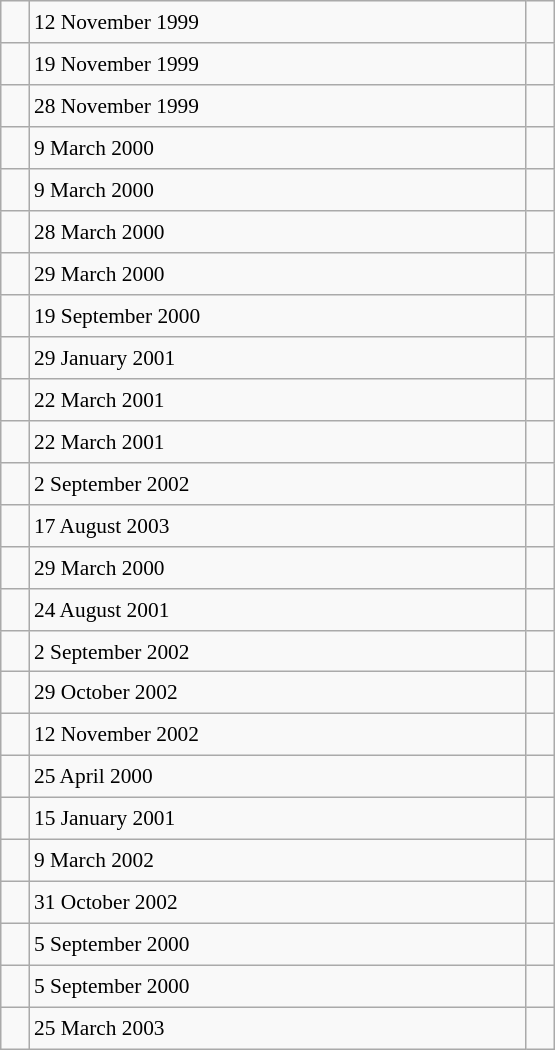<table class="wikitable" style="font-size: 89%; float: left; width: 26em; margin-right: 1em; height: 700px">
<tr>
<td></td>
<td>12 November 1999</td>
<td></td>
</tr>
<tr>
<td></td>
<td>19 November 1999</td>
<td></td>
</tr>
<tr>
<td></td>
<td>28 November 1999</td>
<td></td>
</tr>
<tr>
<td></td>
<td>9 March 2000</td>
<td></td>
</tr>
<tr>
<td></td>
<td>9 March 2000</td>
<td></td>
</tr>
<tr>
<td></td>
<td>28 March 2000</td>
<td></td>
</tr>
<tr>
<td></td>
<td>29 March 2000</td>
<td></td>
</tr>
<tr>
<td></td>
<td>19 September 2000</td>
<td></td>
</tr>
<tr>
<td></td>
<td>29 January 2001</td>
<td></td>
</tr>
<tr>
<td></td>
<td>22 March 2001</td>
<td></td>
</tr>
<tr>
<td></td>
<td>22 March 2001</td>
<td></td>
</tr>
<tr>
<td></td>
<td>2 September 2002</td>
<td></td>
</tr>
<tr>
<td></td>
<td>17 August 2003</td>
<td></td>
</tr>
<tr>
<td></td>
<td>29 March 2000</td>
<td></td>
</tr>
<tr>
<td></td>
<td>24 August 2001</td>
<td></td>
</tr>
<tr>
<td></td>
<td>2 September 2002</td>
<td></td>
</tr>
<tr>
<td></td>
<td>29 October 2002</td>
<td></td>
</tr>
<tr>
<td></td>
<td>12 November 2002</td>
<td></td>
</tr>
<tr>
<td></td>
<td>25 April 2000</td>
<td></td>
</tr>
<tr>
<td></td>
<td>15 January 2001</td>
<td></td>
</tr>
<tr>
<td></td>
<td>9 March 2002</td>
<td></td>
</tr>
<tr>
<td></td>
<td>31 October 2002</td>
<td></td>
</tr>
<tr>
<td></td>
<td>5 September 2000</td>
<td></td>
</tr>
<tr>
<td></td>
<td>5 September 2000</td>
<td></td>
</tr>
<tr>
<td></td>
<td>25 March 2003</td>
<td></td>
</tr>
</table>
